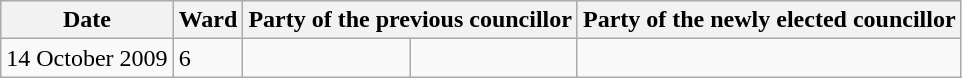<table class="wikitable">
<tr>
<th>Date</th>
<th>Ward</th>
<th colspan=2>Party of the previous councillor</th>
<th colspan=2>Party of the newly elected councillor</th>
</tr>
<tr>
<td>14 October 2009</td>
<td>6</td>
<td></td>
<td></td>
</tr>
</table>
